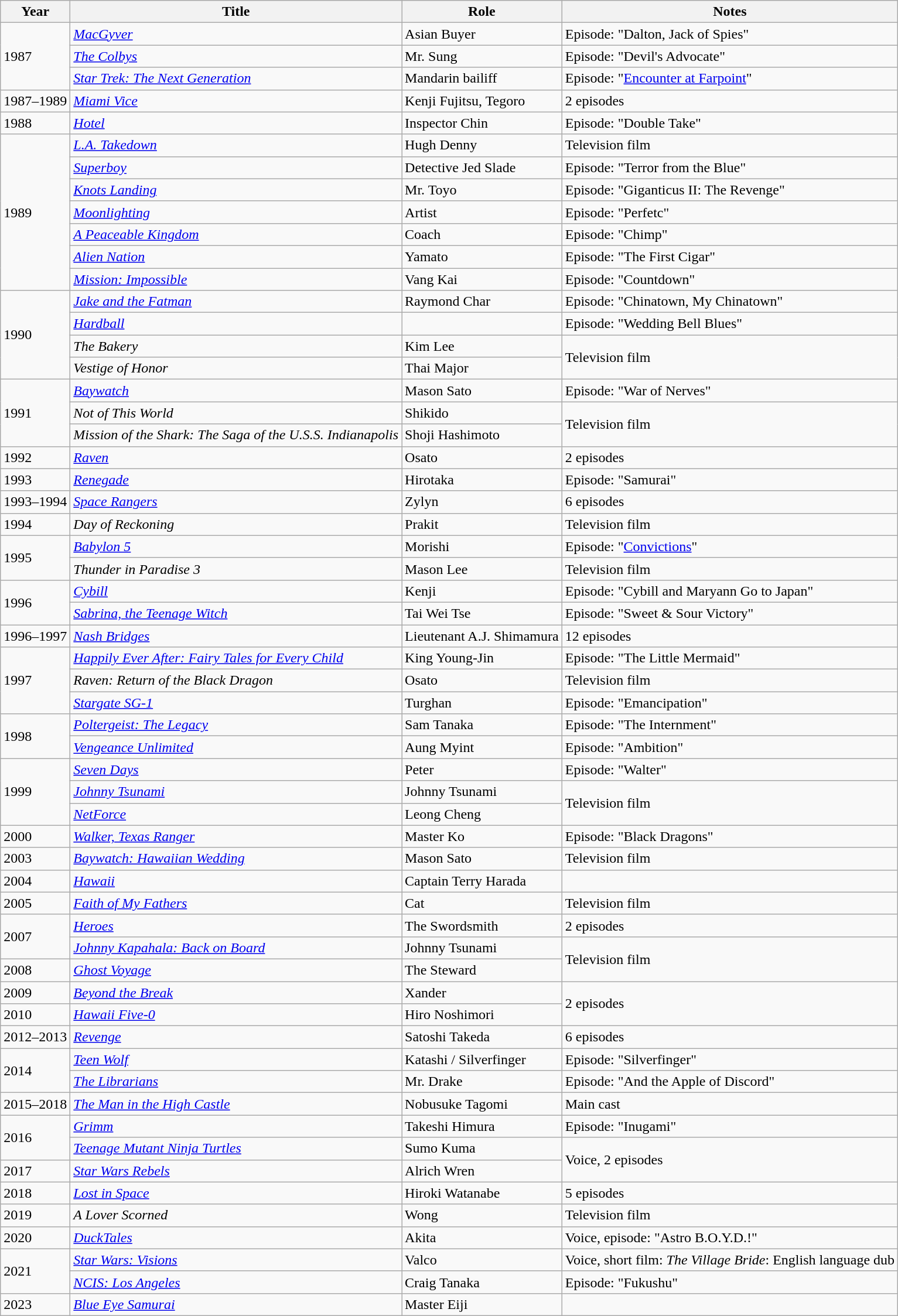<table class="wikitable sortable">
<tr>
<th>Year</th>
<th>Title</th>
<th>Role</th>
<th>Notes</th>
</tr>
<tr>
<td rowspan="3">1987</td>
<td><em><a href='#'>MacGyver</a></em></td>
<td>Asian Buyer</td>
<td>Episode: "Dalton, Jack of Spies"</td>
</tr>
<tr>
<td><em><a href='#'>The Colbys</a></em></td>
<td>Mr. Sung</td>
<td>Episode: "Devil's Advocate"</td>
</tr>
<tr>
<td><em><a href='#'>Star Trek: The Next Generation</a></em></td>
<td>Mandarin bailiff</td>
<td>Episode: "<a href='#'>Encounter at Farpoint</a>"</td>
</tr>
<tr>
<td>1987–1989</td>
<td><em><a href='#'>Miami Vice</a></em></td>
<td>Kenji Fujitsu, Tegoro</td>
<td>2 episodes</td>
</tr>
<tr>
<td>1988</td>
<td><em><a href='#'>Hotel</a></em></td>
<td>Inspector Chin</td>
<td>Episode: "Double Take"</td>
</tr>
<tr>
<td rowspan="7">1989</td>
<td><em><a href='#'>L.A. Takedown</a></em></td>
<td>Hugh Denny</td>
<td>Television film</td>
</tr>
<tr>
<td><em><a href='#'>Superboy</a></em></td>
<td>Detective Jed Slade</td>
<td>Episode: "Terror from the Blue"</td>
</tr>
<tr>
<td><em><a href='#'>Knots Landing</a></em></td>
<td>Mr. Toyo</td>
<td>Episode: "Giganticus II: The Revenge"</td>
</tr>
<tr>
<td><em><a href='#'>Moonlighting</a></em></td>
<td>Artist</td>
<td>Episode: "Perfetc"</td>
</tr>
<tr>
<td><em><a href='#'>A Peaceable Kingdom</a></em></td>
<td>Coach</td>
<td>Episode: "Chimp"</td>
</tr>
<tr>
<td><em><a href='#'>Alien Nation</a></em></td>
<td>Yamato</td>
<td>Episode: "The First Cigar"</td>
</tr>
<tr>
<td><em><a href='#'>Mission: Impossible</a></em></td>
<td>Vang Kai</td>
<td>Episode: "Countdown"</td>
</tr>
<tr>
<td rowspan="4">1990</td>
<td><em><a href='#'>Jake and the Fatman</a></em></td>
<td>Raymond Char</td>
<td>Episode: "Chinatown, My Chinatown"</td>
</tr>
<tr>
<td><em><a href='#'>Hardball</a></em></td>
<td></td>
<td>Episode: "Wedding Bell Blues"</td>
</tr>
<tr>
<td><em>The Bakery</em></td>
<td>Kim Lee</td>
<td rowspan="2">Television film</td>
</tr>
<tr>
<td><em>Vestige of Honor</em></td>
<td>Thai Major</td>
</tr>
<tr>
<td rowspan="3">1991</td>
<td><em><a href='#'>Baywatch</a></em></td>
<td>Mason Sato</td>
<td>Episode: "War of Nerves"</td>
</tr>
<tr>
<td><em>Not of This World</em></td>
<td>Shikido</td>
<td rowspan="2">Television film</td>
</tr>
<tr>
<td><em>Mission of the Shark: The Saga of the U.S.S. Indianapolis</em></td>
<td>Shoji Hashimoto</td>
</tr>
<tr>
<td>1992</td>
<td><em><a href='#'>Raven</a></em></td>
<td>Osato</td>
<td>2 episodes</td>
</tr>
<tr>
<td>1993</td>
<td><em><a href='#'>Renegade</a></em></td>
<td>Hirotaka</td>
<td>Episode: "Samurai"</td>
</tr>
<tr>
<td>1993–1994</td>
<td><em><a href='#'>Space Rangers</a></em></td>
<td>Zylyn</td>
<td>6 episodes</td>
</tr>
<tr>
<td>1994</td>
<td><em>Day of Reckoning</em></td>
<td>Prakit</td>
<td>Television film</td>
</tr>
<tr>
<td rowspan="2">1995</td>
<td><em><a href='#'>Babylon 5</a></em></td>
<td>Morishi</td>
<td>Episode: "<a href='#'>Convictions</a>"</td>
</tr>
<tr>
<td><em>Thunder in Paradise 3</em></td>
<td>Mason Lee</td>
<td>Television film</td>
</tr>
<tr>
<td rowspan="2">1996</td>
<td><em><a href='#'>Cybill</a></em></td>
<td>Kenji</td>
<td>Episode: "Cybill and Maryann Go to Japan"</td>
</tr>
<tr>
<td><em><a href='#'>Sabrina, the Teenage Witch</a></em></td>
<td>Tai Wei Tse</td>
<td>Episode: "Sweet & Sour Victory"</td>
</tr>
<tr>
<td>1996–1997</td>
<td><em><a href='#'>Nash Bridges</a></em></td>
<td>Lieutenant A.J. Shimamura</td>
<td>12 episodes</td>
</tr>
<tr>
<td rowspan="3">1997</td>
<td><em><a href='#'>Happily Ever After: Fairy Tales for Every Child</a></em></td>
<td>King Young-Jin</td>
<td>Episode: "The Little Mermaid"</td>
</tr>
<tr>
<td><em>Raven: Return of the Black Dragon</em></td>
<td>Osato</td>
<td>Television film</td>
</tr>
<tr>
<td><em><a href='#'>Stargate SG-1</a></em></td>
<td>Turghan</td>
<td>Episode: "Emancipation"</td>
</tr>
<tr>
<td rowspan="2">1998</td>
<td><em><a href='#'>Poltergeist: The Legacy</a></em></td>
<td>Sam Tanaka</td>
<td>Episode: "The Internment"</td>
</tr>
<tr>
<td><em><a href='#'>Vengeance Unlimited</a></em></td>
<td>Aung Myint</td>
<td>Episode: "Ambition"</td>
</tr>
<tr>
<td rowspan="3">1999</td>
<td><em><a href='#'>Seven Days</a></em></td>
<td>Peter</td>
<td>Episode: "Walter"</td>
</tr>
<tr>
<td><em><a href='#'>Johnny Tsunami</a></em></td>
<td>Johnny Tsunami</td>
<td rowspan="2">Television film</td>
</tr>
<tr>
<td><em><a href='#'>NetForce</a></em></td>
<td>Leong Cheng</td>
</tr>
<tr>
<td>2000</td>
<td><em><a href='#'>Walker, Texas Ranger</a></em></td>
<td>Master Ko</td>
<td>Episode: "Black Dragons"</td>
</tr>
<tr>
<td>2003</td>
<td><em><a href='#'>Baywatch: Hawaiian Wedding</a></em></td>
<td>Mason Sato</td>
<td>Television film</td>
</tr>
<tr>
<td>2004</td>
<td><em><a href='#'>Hawaii</a></em></td>
<td>Captain Terry Harada</td>
<td></td>
</tr>
<tr>
<td>2005</td>
<td><em><a href='#'>Faith of My Fathers</a></em></td>
<td>Cat</td>
<td>Television film</td>
</tr>
<tr>
<td rowspan="2">2007</td>
<td><em><a href='#'>Heroes</a></em></td>
<td>The Swordsmith</td>
<td>2 episodes</td>
</tr>
<tr>
<td><em><a href='#'>Johnny Kapahala: Back on Board</a></em></td>
<td>Johnny Tsunami</td>
<td rowspan="2">Television film</td>
</tr>
<tr>
<td>2008</td>
<td><em><a href='#'>Ghost Voyage</a></em></td>
<td>The Steward</td>
</tr>
<tr>
<td>2009</td>
<td><em><a href='#'>Beyond the Break</a></em></td>
<td>Xander</td>
<td rowspan="2">2 episodes</td>
</tr>
<tr>
<td>2010</td>
<td><em><a href='#'>Hawaii Five-0</a></em></td>
<td>Hiro Noshimori</td>
</tr>
<tr>
<td>2012–2013</td>
<td><em><a href='#'>Revenge</a></em></td>
<td>Satoshi Takeda</td>
<td>6 episodes</td>
</tr>
<tr>
<td rowspan="2">2014</td>
<td><em><a href='#'>Teen Wolf</a></em></td>
<td>Katashi / Silverfinger</td>
<td>Episode: "Silverfinger"</td>
</tr>
<tr>
<td><em><a href='#'>The Librarians</a></em></td>
<td>Mr. Drake</td>
<td>Episode: "And the Apple of Discord"</td>
</tr>
<tr>
<td>2015–2018</td>
<td><em><a href='#'>The Man in the High Castle</a></em></td>
<td>Nobusuke Tagomi</td>
<td>Main cast</td>
</tr>
<tr>
<td rowspan="2">2016</td>
<td><em><a href='#'>Grimm</a></em></td>
<td>Takeshi Himura</td>
<td>Episode: "Inugami"</td>
</tr>
<tr>
<td><em><a href='#'>Teenage Mutant Ninja Turtles</a></em></td>
<td>Sumo Kuma</td>
<td rowspan="2">Voice, 2 episodes</td>
</tr>
<tr>
<td>2017</td>
<td><em><a href='#'>Star Wars Rebels</a></em></td>
<td>Alrich Wren</td>
</tr>
<tr>
<td>2018</td>
<td><em><a href='#'>Lost in Space</a></em></td>
<td>Hiroki Watanabe</td>
<td>5 episodes</td>
</tr>
<tr>
<td>2019</td>
<td><em>A Lover Scorned</em></td>
<td>Wong</td>
<td>Television film</td>
</tr>
<tr>
<td>2020</td>
<td><em><a href='#'>DuckTales</a></em></td>
<td>Akita</td>
<td>Voice, episode: "Astro B.O.Y.D.!" </td>
</tr>
<tr>
<td rowspan="2">2021</td>
<td><em><a href='#'>Star Wars: Visions</a></em></td>
<td>Valco</td>
<td>Voice, short film: <em>The Village Bride</em>: English language dub</td>
</tr>
<tr>
<td><em><a href='#'>NCIS: Los Angeles</a></em></td>
<td>Craig Tanaka</td>
<td>Episode: "Fukushu"</td>
</tr>
<tr>
<td>2023</td>
<td><em><a href='#'>Blue Eye Samurai</a></em></td>
<td>Master Eiji</td>
<td></td>
</tr>
</table>
